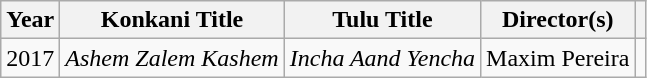<table class="wikitable">
<tr>
<th>Year</th>
<th>Konkani Title</th>
<th>Tulu Title</th>
<th>Director(s)</th>
<th class="unsortable"></th>
</tr>
<tr>
<td>2017</td>
<td><em>Ashem Zalem Kashem</em></td>
<td><em>Incha Aand Yencha</em></td>
<td>Maxim Pereira</td>
<td style="text-align:center;"></td>
</tr>
</table>
